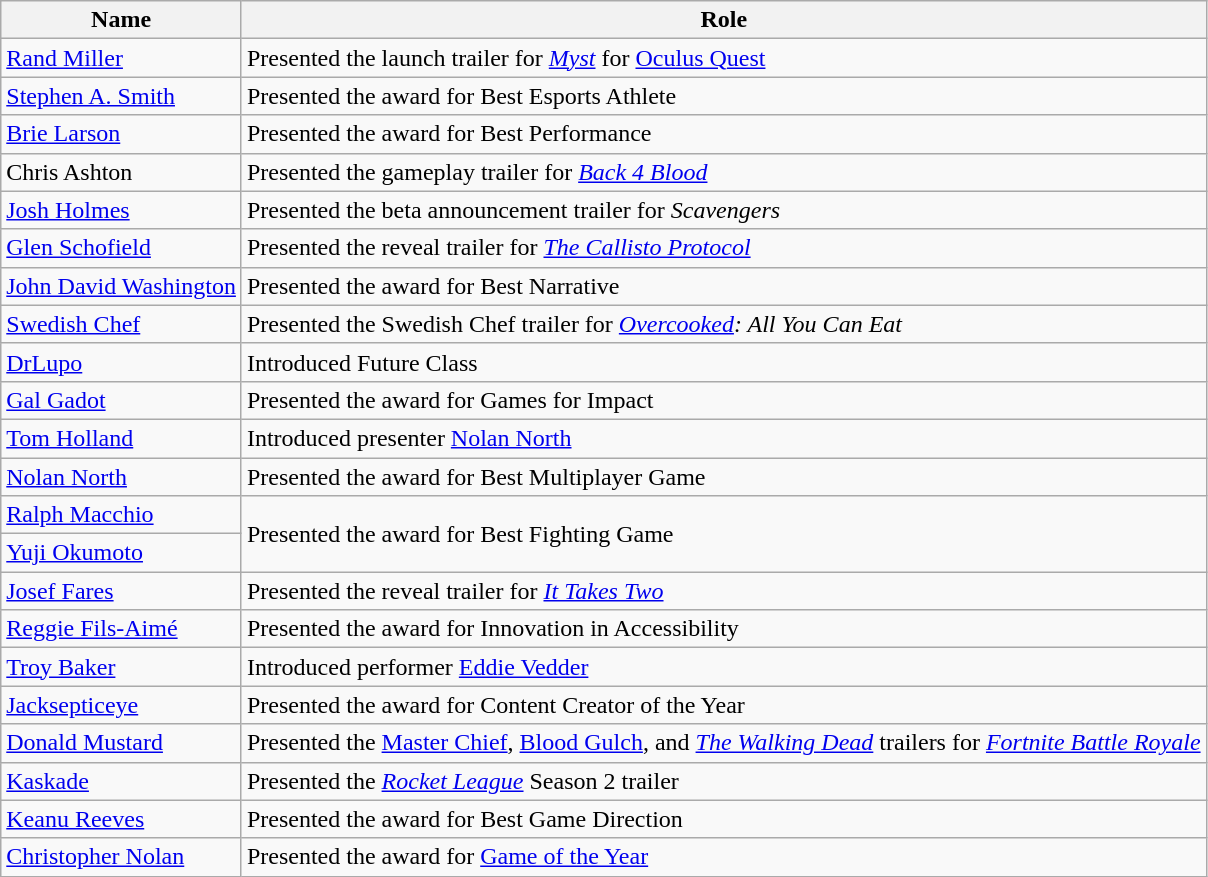<table class="wikitable sortable">
<tr>
<th>Name</th>
<th class="unsortable">Role</th>
</tr>
<tr>
<td data-sort-value="Miller, Rand"><a href='#'>Rand Miller</a></td>
<td>Presented the launch trailer for <em><a href='#'>Myst</a></em> for <a href='#'>Oculus Quest</a></td>
</tr>
<tr>
<td data-sort-value="Smith, Stephen A"><a href='#'>Stephen A. Smith</a></td>
<td>Presented the award for Best Esports Athlete</td>
</tr>
<tr>
<td data-sort-value="Larson, Brie"><a href='#'>Brie Larson</a></td>
<td>Presented the award for Best Performance</td>
</tr>
<tr>
<td data-sort-value="Ashton, Chris">Chris Ashton</td>
<td>Presented the gameplay trailer for <em><a href='#'>Back 4 Blood</a></em></td>
</tr>
<tr>
<td data-sort-value="Holmes, Josh"><a href='#'>Josh Holmes</a></td>
<td>Presented the beta announcement trailer for <em>Scavengers</em></td>
</tr>
<tr>
<td data-sort-value="Schofield, Glen"><a href='#'>Glen Schofield</a></td>
<td>Presented the reveal trailer for <em><a href='#'>The Callisto Protocol</a></em></td>
</tr>
<tr>
<td data-sort-value="Washington, John David"><a href='#'>John David Washington</a></td>
<td>Presented the award for Best Narrative</td>
</tr>
<tr>
<td><a href='#'>Swedish Chef</a></td>
<td>Presented the Swedish Chef trailer for <em><a href='#'>Overcooked</a>: All You Can Eat</em></td>
</tr>
<tr>
<td><a href='#'>DrLupo</a></td>
<td>Introduced Future Class</td>
</tr>
<tr>
<td data-sort-value="Gadot, Gal"><a href='#'>Gal Gadot</a></td>
<td>Presented the award for Games for Impact</td>
</tr>
<tr>
<td data-sort-value="Holland, Tom"><a href='#'>Tom Holland</a></td>
<td>Introduced presenter <a href='#'>Nolan North</a></td>
</tr>
<tr>
<td data-sort-value="North, Nolan"><a href='#'>Nolan North</a></td>
<td>Presented the award for Best Multiplayer Game</td>
</tr>
<tr>
<td data-sort-value="Macchio, Ralph"><a href='#'>Ralph Macchio</a></td>
<td rowspan="2">Presented the award for Best Fighting Game</td>
</tr>
<tr>
<td data-sort-value="Okumoto, Yuji"><a href='#'>Yuji Okumoto</a></td>
</tr>
<tr>
<td data-sort-value="Fares, Josef"><a href='#'>Josef Fares</a></td>
<td>Presented the reveal trailer for <em><a href='#'>It Takes Two</a></em></td>
</tr>
<tr>
<td data-sort-value="Fils-Aimé, Reggie"><a href='#'>Reggie Fils-Aimé</a></td>
<td>Presented the award for Innovation in Accessibility</td>
</tr>
<tr>
<td data-sort-value="Baker, Troy"><a href='#'>Troy Baker</a></td>
<td>Introduced performer <a href='#'>Eddie Vedder</a></td>
</tr>
<tr>
<td><a href='#'>Jacksepticeye</a></td>
<td>Presented the award for Content Creator of the Year</td>
</tr>
<tr>
<td data-sort-value="Mustard, Donald"><a href='#'>Donald Mustard</a></td>
<td>Presented the <a href='#'>Master Chief</a>, <a href='#'>Blood Gulch</a>, and <em><a href='#'>The Walking Dead</a></em> trailers for <em><a href='#'>Fortnite Battle Royale</a></em></td>
</tr>
<tr>
<td><a href='#'>Kaskade</a></td>
<td>Presented the <em><a href='#'>Rocket League</a></em> Season 2 trailer</td>
</tr>
<tr>
<td data-sort-value="Reeves, Keanu"><a href='#'>Keanu Reeves</a></td>
<td>Presented the award for Best Game Direction</td>
</tr>
<tr>
<td data-sort-value="Nolan, Christopher"><a href='#'>Christopher Nolan</a></td>
<td>Presented the award for <a href='#'>Game of the Year</a></td>
</tr>
</table>
